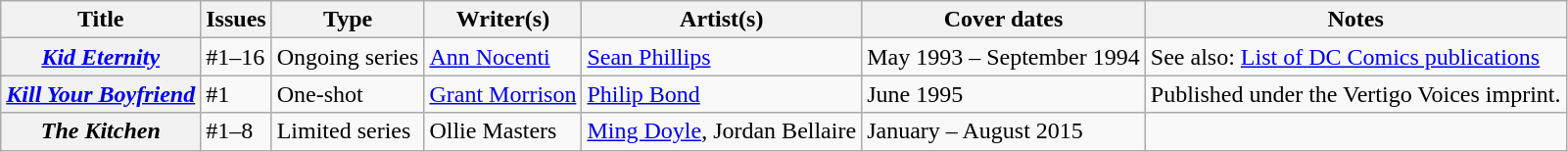<table class="wikitable">
<tr>
<th>Title</th>
<th>Issues</th>
<th>Type</th>
<th>Writer(s)</th>
<th>Artist(s)</th>
<th>Cover dates</th>
<th>Notes</th>
</tr>
<tr>
<th><em><a href='#'>Kid Eternity</a></em></th>
<td>#1–16</td>
<td>Ongoing series</td>
<td><a href='#'>Ann Nocenti</a></td>
<td><a href='#'>Sean Phillips</a></td>
<td>May 1993 – September 1994</td>
<td>See also: <a href='#'>List of DC Comics publications</a></td>
</tr>
<tr>
<th><em><a href='#'>Kill Your Boyfriend</a></em></th>
<td>#1</td>
<td>One-shot</td>
<td><a href='#'>Grant Morrison</a></td>
<td><a href='#'>Philip Bond</a></td>
<td>June 1995</td>
<td>Published under the Vertigo Voices imprint.</td>
</tr>
<tr>
<th><em>The Kitchen</em></th>
<td>#1–8</td>
<td>Limited series</td>
<td>Ollie Masters</td>
<td><a href='#'>Ming Doyle</a>, Jordan Bellaire</td>
<td>January – August 2015</td>
<td></td>
</tr>
</table>
